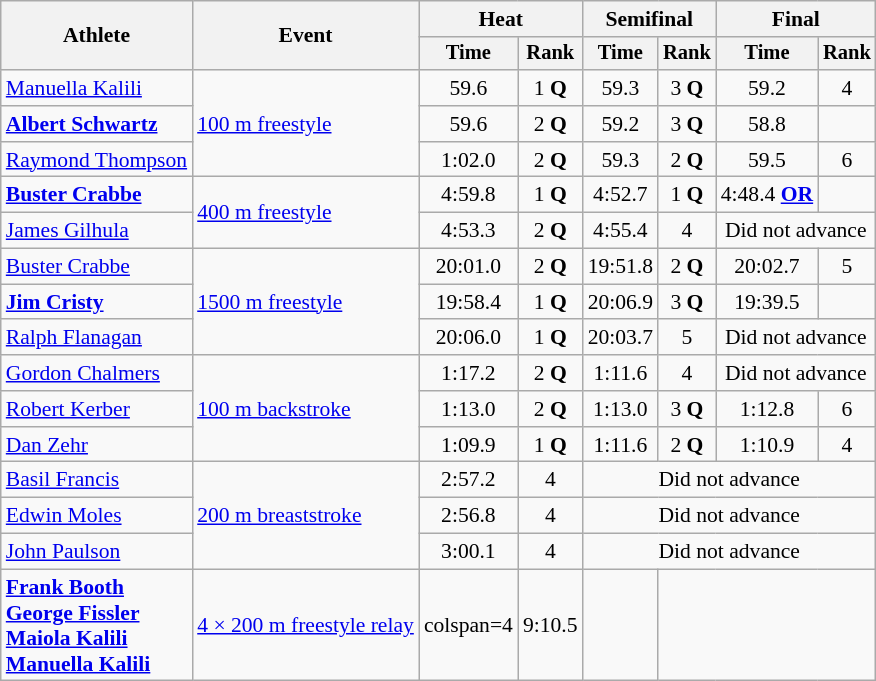<table class=wikitable style="font-size:90%">
<tr>
<th rowspan=2>Athlete</th>
<th rowspan=2>Event</th>
<th colspan=2>Heat</th>
<th colspan=2>Semifinal</th>
<th colspan=2>Final</th>
</tr>
<tr style="font-size:95%">
<th>Time</th>
<th>Rank</th>
<th>Time</th>
<th>Rank</th>
<th>Time</th>
<th>Rank</th>
</tr>
<tr align=center>
<td align=left><a href='#'>Manuella Kalili</a></td>
<td align=left rowspan=3><a href='#'>100 m freestyle</a></td>
<td>59.6</td>
<td>1 <strong>Q</strong></td>
<td>59.3</td>
<td>3 <strong>Q</strong></td>
<td>59.2</td>
<td>4</td>
</tr>
<tr align=center>
<td align=left><strong><a href='#'>Albert Schwartz</a></strong></td>
<td>59.6</td>
<td>2 <strong>Q</strong></td>
<td>59.2</td>
<td>3 <strong>Q</strong></td>
<td>58.8</td>
<td></td>
</tr>
<tr align=center>
<td align=left><a href='#'>Raymond Thompson</a></td>
<td>1:02.0</td>
<td>2 <strong>Q</strong></td>
<td>59.3</td>
<td>2 <strong>Q</strong></td>
<td>59.5</td>
<td>6</td>
</tr>
<tr align=center>
<td align=left><strong><a href='#'>Buster Crabbe</a></strong></td>
<td align=left rowspan=2><a href='#'>400 m freestyle</a></td>
<td>4:59.8</td>
<td>1 <strong>Q</strong></td>
<td>4:52.7</td>
<td>1 <strong>Q</strong></td>
<td>4:48.4 <strong><a href='#'>OR</a></strong></td>
<td></td>
</tr>
<tr align=center>
<td align=left><a href='#'>James Gilhula</a></td>
<td>4:53.3</td>
<td>2 <strong>Q</strong></td>
<td>4:55.4</td>
<td>4</td>
<td colspan=2>Did not advance</td>
</tr>
<tr align=center>
<td align=left><a href='#'>Buster Crabbe</a></td>
<td align=left rowspan=3><a href='#'>1500 m freestyle</a></td>
<td>20:01.0</td>
<td>2 <strong>Q</strong></td>
<td>19:51.8</td>
<td>2 <strong>Q</strong></td>
<td>20:02.7</td>
<td>5</td>
</tr>
<tr align=center>
<td align=left><strong><a href='#'>Jim Cristy</a></strong></td>
<td>19:58.4</td>
<td>1 <strong>Q</strong></td>
<td>20:06.9</td>
<td>3 <strong>Q</strong></td>
<td>19:39.5</td>
<td></td>
</tr>
<tr align=center>
<td align=left><a href='#'>Ralph Flanagan</a></td>
<td>20:06.0</td>
<td>1 <strong>Q</strong></td>
<td>20:03.7</td>
<td>5</td>
<td colspan=2>Did not advance</td>
</tr>
<tr align=center>
<td align=left><a href='#'>Gordon Chalmers</a></td>
<td align=left rowspan=3><a href='#'>100 m backstroke</a></td>
<td>1:17.2</td>
<td>2 <strong>Q</strong></td>
<td>1:11.6</td>
<td>4</td>
<td colspan=2>Did not advance</td>
</tr>
<tr align=center>
<td align=left><a href='#'>Robert Kerber</a></td>
<td>1:13.0</td>
<td>2 <strong>Q</strong></td>
<td>1:13.0</td>
<td>3 <strong>Q</strong></td>
<td>1:12.8</td>
<td>6</td>
</tr>
<tr align=center>
<td align=left><a href='#'>Dan Zehr</a></td>
<td>1:09.9</td>
<td>1 <strong>Q</strong></td>
<td>1:11.6</td>
<td>2 <strong>Q</strong></td>
<td>1:10.9</td>
<td>4</td>
</tr>
<tr align=center>
<td align=left><a href='#'>Basil Francis</a></td>
<td align=left rowspan=3><a href='#'>200 m breaststroke</a></td>
<td>2:57.2</td>
<td>4</td>
<td colspan=4>Did not advance</td>
</tr>
<tr align=center>
<td align=left><a href='#'>Edwin Moles</a></td>
<td>2:56.8</td>
<td>4</td>
<td colspan=4>Did not advance</td>
</tr>
<tr align=center>
<td align=left><a href='#'>John Paulson</a></td>
<td>3:00.1</td>
<td>4</td>
<td colspan=4>Did not advance</td>
</tr>
<tr align=center>
<td align=left><strong><a href='#'>Frank Booth</a><br><a href='#'>George Fissler</a><br><a href='#'>Maiola Kalili</a><br><a href='#'>Manuella Kalili</a></strong></td>
<td align=left><a href='#'>4 × 200 m freestyle relay</a></td>
<td>colspan=4 </td>
<td>9:10.5</td>
<td></td>
</tr>
</table>
